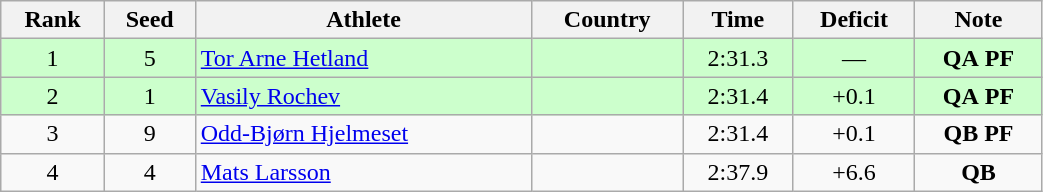<table class="wikitable sortable" style="text-align:center" width=55%>
<tr>
<th>Rank</th>
<th>Seed</th>
<th>Athlete</th>
<th>Country</th>
<th>Time</th>
<th>Deficit</th>
<th>Note</th>
</tr>
<tr bgcolor=ccffcc>
<td>1</td>
<td>5</td>
<td align=left><a href='#'>Tor Arne Hetland</a></td>
<td align=left></td>
<td>2:31.3</td>
<td>—</td>
<td><strong>QA</strong> <strong>PF</strong></td>
</tr>
<tr bgcolor=ccffcc>
<td>2</td>
<td>1</td>
<td align=left><a href='#'>Vasily Rochev</a></td>
<td align=left></td>
<td>2:31.4</td>
<td>+0.1</td>
<td><strong>QA</strong> <strong>PF</strong></td>
</tr>
<tr>
<td>3</td>
<td>9</td>
<td align=left><a href='#'>Odd-Bjørn Hjelmeset</a></td>
<td align=left></td>
<td>2:31.4</td>
<td>+0.1</td>
<td><strong>QB</strong> <strong>PF</strong></td>
</tr>
<tr>
<td>4</td>
<td>4</td>
<td align=left><a href='#'>Mats Larsson</a></td>
<td align=left></td>
<td>2:37.9</td>
<td>+6.6</td>
<td><strong>QB</strong></td>
</tr>
</table>
